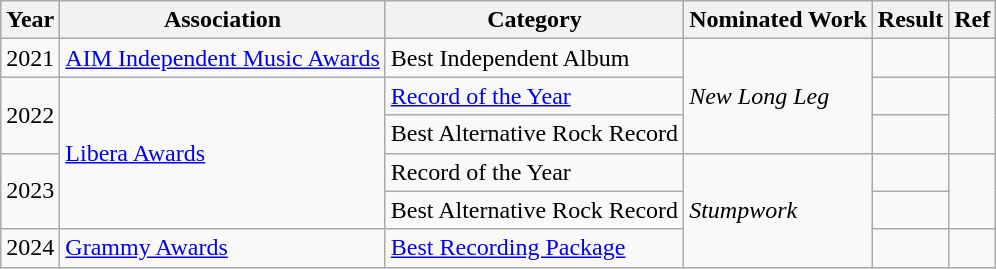<table class="wikitable">
<tr>
<th>Year</th>
<th>Association</th>
<th>Category</th>
<th>Nominated Work</th>
<th>Result</th>
<th>Ref</th>
</tr>
<tr>
<td>2021</td>
<td><a href='#'>AIM Independent Music Awards</a></td>
<td>Best Independent Album</td>
<td rowspan="3"><em>New Long Leg</em></td>
<td></td>
<td></td>
</tr>
<tr>
<td rowspan="2">2022</td>
<td rowspan="4"><a href='#'>Libera Awards</a></td>
<td><a href='#'>Record of the Year</a></td>
<td></td>
<td rowspan="2"></td>
</tr>
<tr>
<td>Best Alternative Rock Record</td>
<td></td>
</tr>
<tr>
<td rowspan="2">2023</td>
<td>Record of the Year</td>
<td rowspan="3"><em>Stumpwork</em></td>
<td></td>
<td rowspan="2"></td>
</tr>
<tr>
<td>Best Alternative Rock Record</td>
<td></td>
</tr>
<tr>
<td>2024</td>
<td><a href='#'>Grammy Awards</a></td>
<td><a href='#'>Best Recording Package</a></td>
<td></td>
<td></td>
</tr>
</table>
